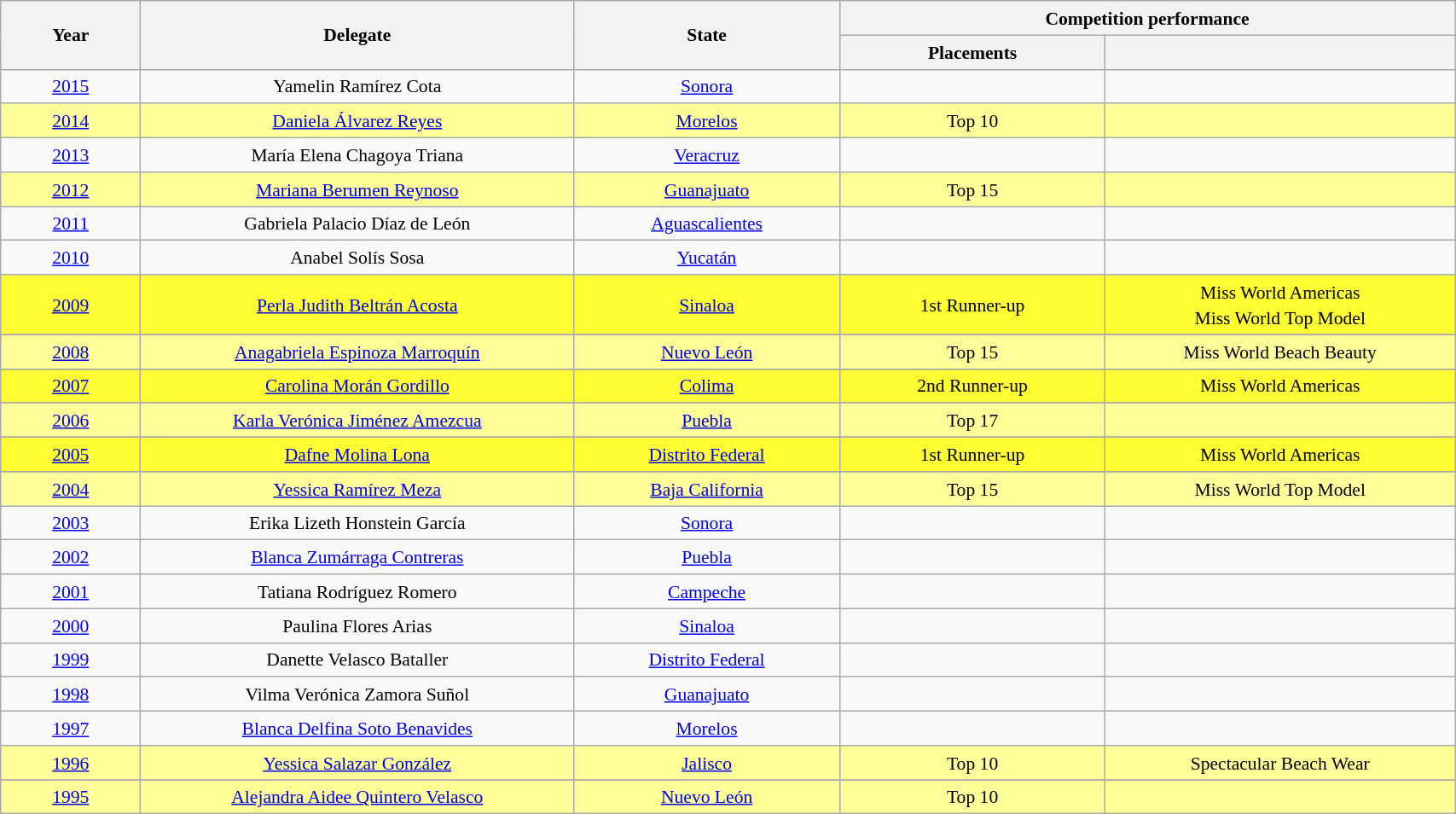<table class="wikitable" style="text-align:center; line-height:20px; font-size:90%; width:90%;">
<tr>
<th rowspan="2"  width=60px>Year</th>
<th rowspan="2"  width=200px>Delegate</th>
<th rowspan="2"  width=120px>State</th>
<th colspan="2"  width=200px>Competition performance</th>
</tr>
<tr>
<th width=120px>Placements</th>
<th width=160px></th>
</tr>
<tr>
<td><a href='#'>2015</a></td>
<td>Yamelin Ramírez Cota</td>
<td><a href='#'>Sonora</a></td>
<td></td>
<td></td>
</tr>
<tr style="background-color:#FFFF99">
<td><a href='#'>2014</a></td>
<td><a href='#'>Daniela Álvarez Reyes</a></td>
<td><a href='#'>Morelos</a></td>
<td>Top 10</td>
<td></td>
</tr>
<tr>
<td><a href='#'>2013</a></td>
<td>María Elena Chagoya Triana</td>
<td><a href='#'>Veracruz</a></td>
<td></td>
<td></td>
</tr>
<tr style="background-color:#FFFF99">
<td><a href='#'>2012</a></td>
<td><a href='#'>Mariana Berumen Reynoso</a></td>
<td><a href='#'>Guanajuato</a></td>
<td>Top 15</td>
<td></td>
</tr>
<tr>
<td><a href='#'>2011</a></td>
<td>Gabriela Palacio Díaz de León</td>
<td><a href='#'>Aguascalientes</a></td>
<td></td>
<td></td>
</tr>
<tr>
<td><a href='#'>2010</a></td>
<td>Anabel Solís Sosa</td>
<td><a href='#'>Yucatán</a></td>
<td></td>
<td></td>
</tr>
<tr style="background-color:#FFFF33">
<td><a href='#'>2009</a></td>
<td><a href='#'>Perla Judith Beltrán Acosta</a></td>
<td><a href='#'>Sinaloa</a></td>
<td>1st Runner-up</td>
<td>Miss World Americas<br>Miss World Top Model</td>
</tr>
<tr>
</tr>
<tr style="background-color:#FFFF99">
<td><a href='#'>2008</a></td>
<td><a href='#'>Anagabriela Espinoza Marroquín</a></td>
<td><a href='#'>Nuevo León</a></td>
<td>Top 15</td>
<td>Miss World Beach Beauty</td>
</tr>
<tr>
</tr>
<tr style="background-color:#FFFF33">
<td><a href='#'>2007</a></td>
<td><a href='#'>Carolina Morán Gordillo</a></td>
<td><a href='#'>Colima</a></td>
<td>2nd Runner-up</td>
<td>Miss World Americas</td>
</tr>
<tr>
</tr>
<tr style="background-color:#FFFF99">
<td><a href='#'>2006</a></td>
<td><a href='#'>Karla Verónica Jiménez Amezcua</a></td>
<td><a href='#'>Puebla</a></td>
<td>Top 17</td>
<td></td>
</tr>
<tr>
</tr>
<tr style="background-color:#FFFF33">
<td><a href='#'>2005</a></td>
<td><a href='#'>Dafne Molina Lona</a></td>
<td><a href='#'>Distrito Federal</a></td>
<td>1st Runner-up</td>
<td>Miss World Americas</td>
</tr>
<tr>
</tr>
<tr style="background-color:#FFFF99">
<td><a href='#'>2004</a></td>
<td><a href='#'>Yessica Ramírez Meza</a></td>
<td><a href='#'>Baja California</a></td>
<td>Top 15</td>
<td>Miss World Top Model</td>
</tr>
<tr>
<td><a href='#'>2003</a></td>
<td>Erika Lizeth Honstein García</td>
<td><a href='#'>Sonora</a></td>
<td></td>
<td></td>
</tr>
<tr>
<td><a href='#'>2002</a></td>
<td><a href='#'>Blanca Zumárraga Contreras</a></td>
<td><a href='#'>Puebla</a></td>
<td></td>
<td></td>
</tr>
<tr>
<td><a href='#'>2001</a></td>
<td>Tatiana Rodríguez Romero</td>
<td><a href='#'>Campeche</a></td>
<td></td>
<td></td>
</tr>
<tr>
<td><a href='#'>2000</a></td>
<td>Paulina Flores Arias</td>
<td><a href='#'>Sinaloa</a></td>
<td></td>
<td></td>
</tr>
<tr>
<td><a href='#'>1999</a></td>
<td>Danette Velasco Bataller</td>
<td><a href='#'>Distrito Federal</a></td>
<td></td>
<td></td>
</tr>
<tr>
<td><a href='#'>1998</a></td>
<td>Vilma Verónica Zamora Suñol</td>
<td><a href='#'>Guanajuato</a></td>
<td></td>
<td></td>
</tr>
<tr>
<td><a href='#'>1997</a></td>
<td><a href='#'>Blanca Delfina Soto Benavides</a></td>
<td><a href='#'>Morelos</a></td>
<td></td>
<td></td>
</tr>
<tr style="background-color:#FFFF99">
<td><a href='#'>1996</a></td>
<td><a href='#'>Yessica Salazar González</a></td>
<td><a href='#'>Jalisco</a></td>
<td>Top 10</td>
<td>Spectacular Beach Wear</td>
</tr>
<tr>
</tr>
<tr style="background-color:#FFFF99">
<td><a href='#'>1995</a></td>
<td><a href='#'>Alejandra Aidee Quintero Velasco</a></td>
<td><a href='#'>Nuevo León</a></td>
<td>Top 10</td>
<td></td>
</tr>
</table>
